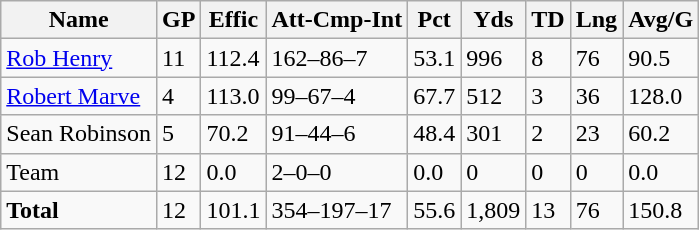<table class="wikitable" style="white-space:nowrap;">
<tr>
<th>Name</th>
<th>GP</th>
<th>Effic</th>
<th>Att-Cmp-Int</th>
<th>Pct</th>
<th>Yds</th>
<th>TD</th>
<th>Lng</th>
<th>Avg/G</th>
</tr>
<tr>
<td><a href='#'>Rob Henry</a></td>
<td>11</td>
<td>112.4</td>
<td>162–86–7</td>
<td>53.1</td>
<td>996</td>
<td>8</td>
<td>76</td>
<td>90.5</td>
</tr>
<tr>
<td><a href='#'>Robert Marve</a></td>
<td>4</td>
<td>113.0</td>
<td>99–67–4</td>
<td>67.7</td>
<td>512</td>
<td>3</td>
<td>36</td>
<td>128.0</td>
</tr>
<tr>
<td>Sean Robinson</td>
<td>5</td>
<td>70.2</td>
<td>91–44–6</td>
<td>48.4</td>
<td>301</td>
<td>2</td>
<td>23</td>
<td>60.2</td>
</tr>
<tr>
<td>Team</td>
<td>12</td>
<td>0.0</td>
<td>2–0–0</td>
<td>0.0</td>
<td>0</td>
<td>0</td>
<td>0</td>
<td>0.0</td>
</tr>
<tr>
<td><strong>Total</strong></td>
<td>12</td>
<td>101.1</td>
<td>354–197–17</td>
<td>55.6</td>
<td>1,809</td>
<td>13</td>
<td>76</td>
<td>150.8</td>
</tr>
</table>
